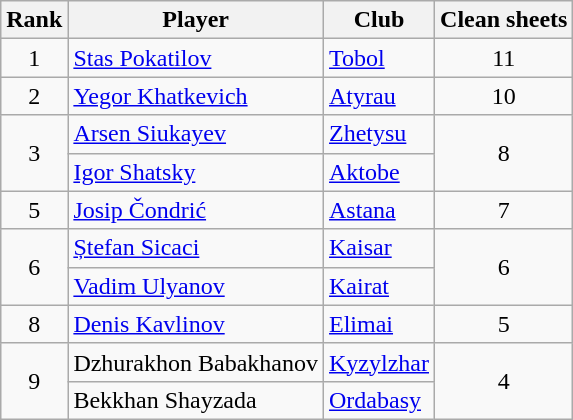<table class="wikitable" style="text-align:center">
<tr>
<th>Rank</th>
<th>Player</th>
<th>Club</th>
<th>Clean sheets</th>
</tr>
<tr>
<td>1</td>
<td align="left"> <a href='#'>Stas Pokatilov</a></td>
<td align="left"><a href='#'>Tobol</a></td>
<td>11</td>
</tr>
<tr>
<td>2</td>
<td align="left"> <a href='#'>Yegor Khatkevich</a></td>
<td align="left"><a href='#'>Atyrau</a></td>
<td>10</td>
</tr>
<tr>
<td rowspan="2">3</td>
<td align="left"> <a href='#'>Arsen Siukayev</a></td>
<td align="left"><a href='#'>Zhetysu</a></td>
<td rowspan="2">8</td>
</tr>
<tr>
<td align="left"> <a href='#'>Igor Shatsky</a></td>
<td align="left"><a href='#'>Aktobe</a></td>
</tr>
<tr>
<td>5</td>
<td align="left"> <a href='#'>Josip Čondrić</a></td>
<td align="left"><a href='#'>Astana</a></td>
<td>7</td>
</tr>
<tr>
<td rowspan="2">6</td>
<td align="left"> <a href='#'>Ștefan Sicaci</a></td>
<td align="left"><a href='#'>Kaisar</a></td>
<td rowspan="2">6</td>
</tr>
<tr>
<td align="left"> <a href='#'>Vadim Ulyanov</a></td>
<td align="left"><a href='#'>Kairat</a></td>
</tr>
<tr>
<td>8</td>
<td align="left"> <a href='#'>Denis Kavlinov</a></td>
<td align="left"><a href='#'>Elimai</a></td>
<td>5</td>
</tr>
<tr>
<td rowspan="2">9</td>
<td align="left"> Dzhurakhon Babakhanov</td>
<td align="left"><a href='#'>Kyzylzhar</a></td>
<td rowspan="2">4</td>
</tr>
<tr>
<td align="left"> Bekkhan Shayzada</td>
<td align="left"><a href='#'>Ordabasy</a></td>
</tr>
</table>
